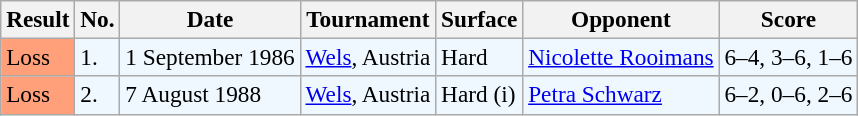<table class="sortable wikitable" style=font-size:97%>
<tr>
<th>Result</th>
<th>No.</th>
<th>Date</th>
<th>Tournament</th>
<th>Surface</th>
<th>Opponent</th>
<th>Score</th>
</tr>
<tr bgcolor="#f0f8ff">
<td style="background:#ffa07a;">Loss</td>
<td>1.</td>
<td>1 September 1986</td>
<td><a href='#'>Wels</a>, Austria</td>
<td>Hard</td>
<td> <a href='#'>Nicolette Rooimans</a></td>
<td>6–4, 3–6, 1–6</td>
</tr>
<tr bgcolor="#f0f8ff">
<td style="background:#ffa07a;">Loss</td>
<td>2.</td>
<td>7 August 1988</td>
<td><a href='#'>Wels</a>, Austria</td>
<td>Hard (i)</td>
<td> <a href='#'>Petra Schwarz</a></td>
<td>6–2, 0–6, 2–6</td>
</tr>
</table>
